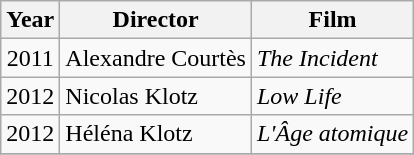<table class="wikitable">
<tr>
<th>Year</th>
<th>Director</th>
<th>Film</th>
</tr>
<tr>
<td align="center">2011</td>
<td>Alexandre Courtès</td>
<td><em>The Incident</em></td>
</tr>
<tr>
<td align="center">2012</td>
<td>Nicolas Klotz</td>
<td><em>Low Life</em></td>
</tr>
<tr>
<td align="center">2012</td>
<td>Héléna Klotz</td>
<td><em>L'Âge atomique</em></td>
</tr>
<tr>
</tr>
</table>
